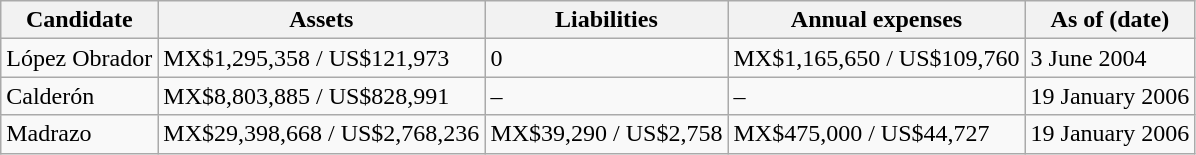<table class="wikitable">
<tr>
<th>Candidate</th>
<th>Assets</th>
<th>Liabilities</th>
<th>Annual expenses</th>
<th>As of (date)</th>
</tr>
<tr>
<td>López Obrador</td>
<td>MX$1,295,358 / US$121,973</td>
<td>0</td>
<td>MX$1,165,650 / US$109,760</td>
<td>3 June 2004</td>
</tr>
<tr>
<td>Calderón</td>
<td>MX$8,803,885 / US$828,991</td>
<td>–</td>
<td>–</td>
<td>19 January 2006</td>
</tr>
<tr>
<td>Madrazo</td>
<td>MX$29,398,668 / US$2,768,236</td>
<td>MX$39,290 / US$2,758</td>
<td>MX$475,000 / US$44,727</td>
<td>19 January 2006</td>
</tr>
</table>
